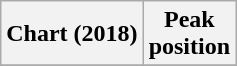<table class="wikitable sortable plainrowheaders" style="text-align:center">
<tr>
<th scope="col">Chart (2018)</th>
<th scope="col">Peak<br> position</th>
</tr>
<tr>
</tr>
</table>
